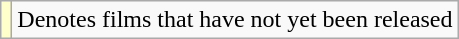<table class="wikitable sortable plainrowheaders">
<tr>
<td style="background:#ffc;"></td>
<td>Denotes films that have not yet been released</td>
</tr>
</table>
